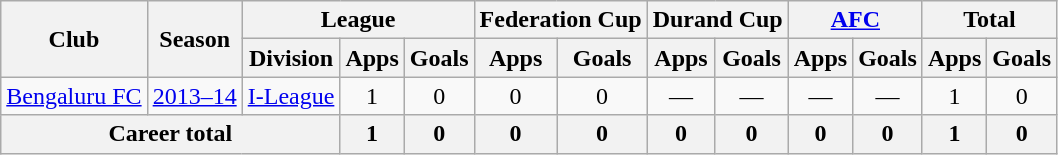<table class="wikitable" style="text-align: center;">
<tr>
<th rowspan="2">Club</th>
<th rowspan="2">Season</th>
<th colspan="3">League</th>
<th colspan="2">Federation Cup</th>
<th colspan="2">Durand Cup</th>
<th colspan="2"><a href='#'>AFC</a></th>
<th colspan="2">Total</th>
</tr>
<tr>
<th>Division</th>
<th>Apps</th>
<th>Goals</th>
<th>Apps</th>
<th>Goals</th>
<th>Apps</th>
<th>Goals</th>
<th>Apps</th>
<th>Goals</th>
<th>Apps</th>
<th>Goals</th>
</tr>
<tr>
<td rowspan="1"><a href='#'>Bengaluru FC</a></td>
<td><a href='#'>2013–14</a></td>
<td><a href='#'>I-League</a></td>
<td>1</td>
<td>0</td>
<td>0</td>
<td>0</td>
<td>—</td>
<td>—</td>
<td>—</td>
<td>—</td>
<td>1</td>
<td>0</td>
</tr>
<tr>
<th colspan="3">Career total</th>
<th>1</th>
<th>0</th>
<th>0</th>
<th>0</th>
<th>0</th>
<th>0</th>
<th>0</th>
<th>0</th>
<th>1</th>
<th>0</th>
</tr>
</table>
